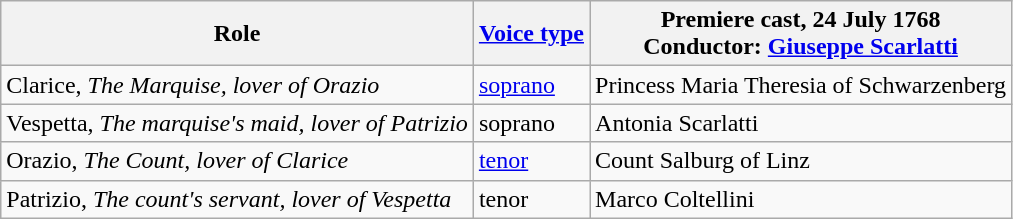<table class="wikitable">
<tr>
<th>Role</th>
<th><a href='#'>Voice type</a></th>
<th>Premiere cast, 24 July 1768<br>Conductor: <a href='#'>Giuseppe Scarlatti</a></th>
</tr>
<tr>
<td>Clarice, <em>The Marquise, lover of Orazio</em></td>
<td><a href='#'>soprano</a></td>
<td>Princess Maria Theresia of Schwarzenberg</td>
</tr>
<tr>
<td>Vespetta, <em>The marquise's maid, lover of Patrizio</em></td>
<td>soprano</td>
<td>Antonia Scarlatti</td>
</tr>
<tr>
<td>Orazio, <em>The Count, lover of Clarice</em></td>
<td><a href='#'>tenor</a></td>
<td>Count Salburg of Linz</td>
</tr>
<tr>
<td>Patrizio, <em>The count's servant, lover of Vespetta</em></td>
<td>tenor</td>
<td>Marco Coltellini</td>
</tr>
</table>
